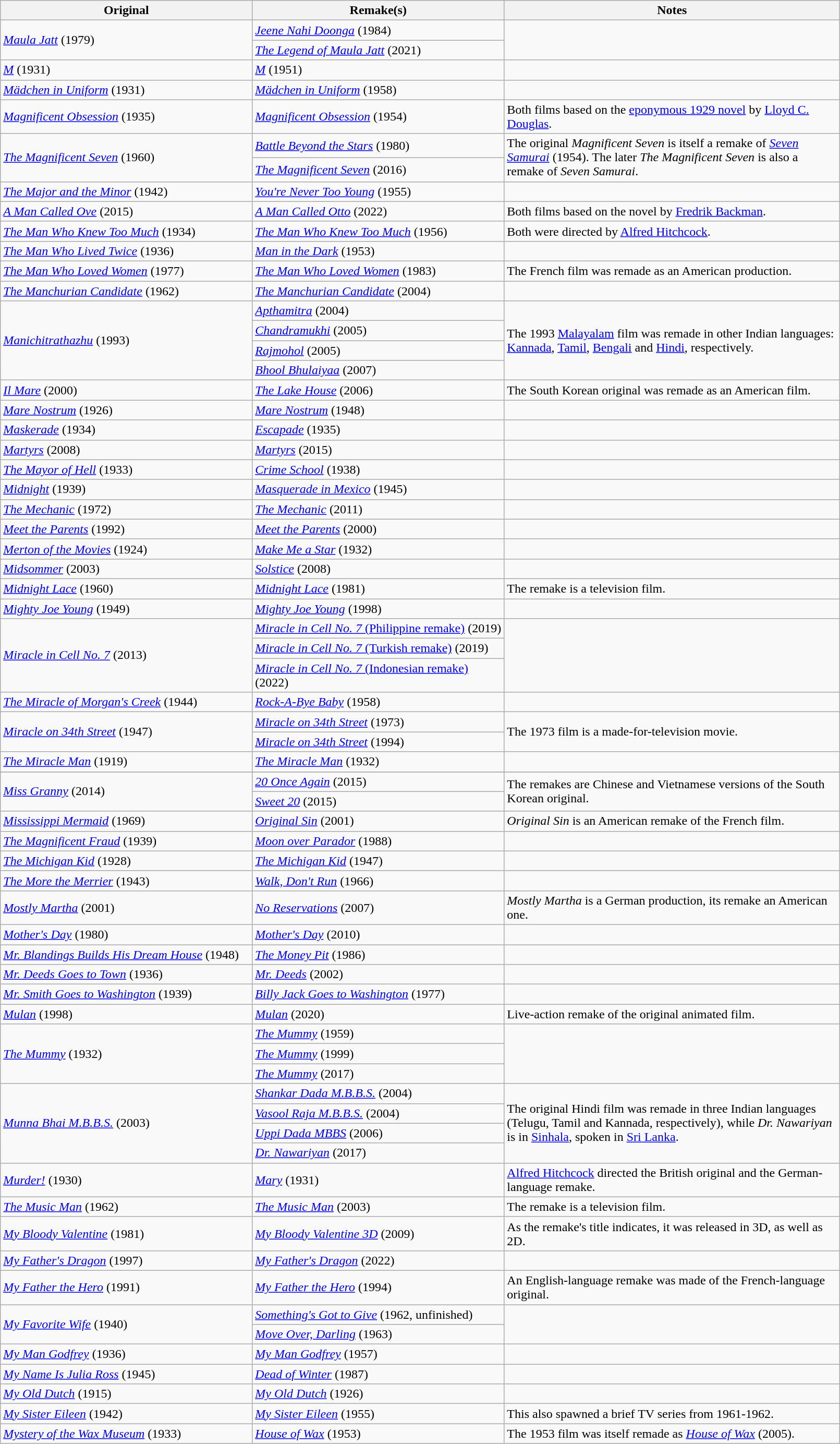<table class="wikitable" style="width:85%">
<tr>
<th style="width:30%">Original</th>
<th style="width:30%">Remake(s)</th>
<th>Notes</th>
</tr>
<tr>
<td rowspan="2"><em><a href='#'>Maula Jatt</a></em> (1979)</td>
<td><em><a href='#'>Jeene Nahi Doonga</a></em> (1984)</td>
<td rowspan="2"></td>
</tr>
<tr>
<td><em><a href='#'>The Legend of Maula Jatt</a></em> (2021)</td>
</tr>
<tr>
<td><em><a href='#'>M</a></em> (1931)</td>
<td><em><a href='#'>M</a></em> (1951)</td>
<td></td>
</tr>
<tr>
<td><em><a href='#'>Mädchen in Uniform</a></em> (1931)</td>
<td><em><a href='#'>Mädchen in Uniform</a></em> (1958)</td>
<td></td>
</tr>
<tr>
<td><em><a href='#'>Magnificent Obsession</a></em> (1935)</td>
<td><em><a href='#'>Magnificent Obsession</a></em> (1954)</td>
<td>Both films based on the <a href='#'>eponymous 1929 novel</a> by <a href='#'>Lloyd C. Douglas</a>.</td>
</tr>
<tr>
<td rowspan="2"><em><a href='#'>The Magnificent Seven</a></em> (1960)</td>
<td><em><a href='#'>Battle Beyond the Stars</a></em> (1980)</td>
<td rowspan="2">The original <em>Magnificent Seven</em> is itself a remake of <em><a href='#'>Seven Samurai</a></em> (1954). The later <em>The Magnificent Seven</em> is also a remake of <em>Seven Samurai</em>.</td>
</tr>
<tr>
<td><em><a href='#'>The Magnificent Seven</a></em> (2016)</td>
</tr>
<tr>
<td><em><a href='#'>The Major and the Minor</a></em> (1942)</td>
<td><em><a href='#'>You're Never Too Young</a></em> (1955)</td>
<td></td>
</tr>
<tr>
<td><em><a href='#'>A Man Called Ove</a></em> (2015)</td>
<td><em><a href='#'>A Man Called Otto</a></em> (2022)</td>
<td>Both films based on the novel by <a href='#'>Fredrik Backman</a>.</td>
</tr>
<tr>
<td><em><a href='#'>The Man Who Knew Too Much</a></em> (1934)</td>
<td><em><a href='#'>The Man Who Knew Too Much</a></em> (1956)</td>
<td>Both were directed by <a href='#'>Alfred Hitchcock</a>.</td>
</tr>
<tr>
<td><em><a href='#'>The Man Who Lived Twice</a></em> (1936)</td>
<td><em><a href='#'>Man in the Dark</a></em> (1953)</td>
<td></td>
</tr>
<tr>
<td><em><a href='#'>The Man Who Loved Women</a></em> (1977)</td>
<td><em><a href='#'>The Man Who Loved Women</a></em> (1983)</td>
<td>The French film was remade as an American production.</td>
</tr>
<tr>
<td><em><a href='#'>The Manchurian Candidate</a></em> (1962)</td>
<td><em><a href='#'>The Manchurian Candidate</a></em> (2004)</td>
<td></td>
</tr>
<tr>
<td rowspan="4"><em><a href='#'>Manichitrathazhu</a></em> (1993)</td>
<td><em><a href='#'>Apthamitra</a></em> (2004)</td>
<td rowspan="4">The 1993 <a href='#'>Malayalam</a> film was remade in other Indian languages: <a href='#'>Kannada</a>, <a href='#'>Tamil</a>, <a href='#'>Bengali</a> and <a href='#'>Hindi</a>, respectively.</td>
</tr>
<tr>
<td><em><a href='#'>Chandramukhi</a></em> (2005)</td>
</tr>
<tr>
<td><em><a href='#'>Rajmohol</a></em> (2005)</td>
</tr>
<tr>
<td><em><a href='#'>Bhool Bhulaiyaa</a></em> (2007)</td>
</tr>
<tr>
<td><em><a href='#'>Il Mare</a></em> (2000)</td>
<td><em><a href='#'>The Lake House</a></em> (2006)</td>
<td>The South Korean original was remade as an American film.</td>
</tr>
<tr>
<td><em><a href='#'>Mare Nostrum</a></em> (1926)</td>
<td><em><a href='#'>Mare Nostrum</a></em> (1948)</td>
<td></td>
</tr>
<tr>
<td><em><a href='#'>Maskerade</a></em> (1934)</td>
<td><em><a href='#'>Escapade</a></em> (1935)</td>
<td></td>
</tr>
<tr>
<td><em><a href='#'>Martyrs</a></em> (2008)</td>
<td><em><a href='#'>Martyrs</a></em> (2015)</td>
<td></td>
</tr>
<tr>
<td><em><a href='#'>The Mayor of Hell</a></em> (1933)</td>
<td><em><a href='#'>Crime School</a></em> (1938)</td>
<td></td>
</tr>
<tr>
<td><em><a href='#'>Midnight</a></em> (1939)</td>
<td><em><a href='#'>Masquerade in Mexico</a></em> (1945)</td>
<td></td>
</tr>
<tr>
<td><em><a href='#'>The Mechanic</a></em> (1972)</td>
<td><em><a href='#'>The Mechanic</a></em> (2011)</td>
<td></td>
</tr>
<tr>
<td><em><a href='#'>Meet the Parents</a></em> (1992)</td>
<td><em><a href='#'>Meet the Parents</a></em> (2000)</td>
<td></td>
</tr>
<tr>
<td><em><a href='#'>Merton of the Movies</a></em> (1924)</td>
<td><em><a href='#'>Make Me a Star</a></em> (1932)</td>
<td></td>
</tr>
<tr>
<td><em><a href='#'>Midsommer</a></em> (2003)</td>
<td><em><a href='#'>Solstice</a></em> (2008)</td>
<td></td>
</tr>
<tr>
<td><em><a href='#'>Midnight Lace</a></em> (1960)</td>
<td><em><a href='#'>Midnight Lace</a></em> (1981)</td>
<td>The remake is a television film.</td>
</tr>
<tr>
<td><em><a href='#'>Mighty Joe Young</a></em> (1949)</td>
<td><em><a href='#'>Mighty Joe Young</a></em> (1998)</td>
<td></td>
</tr>
<tr>
<td rowspan="3"><em><a href='#'>Miracle in Cell No. 7</a></em> (2013)</td>
<td><a href='#'><em>Miracle in Cell No. 7</em> (Philippine remake)</a> (2019)</td>
<td rowspan="3"></td>
</tr>
<tr>
<td><a href='#'><em>Miracle in Cell No. 7</em> (Turkish remake)</a> (2019)</td>
</tr>
<tr>
<td><a href='#'><em>Miracle in Cell No. 7</em> (Indonesian remake)</a> (2022)</td>
</tr>
<tr>
<td><em><a href='#'>The Miracle of Morgan's Creek</a></em> (1944)</td>
<td><em><a href='#'>Rock-A-Bye Baby</a></em> (1958)</td>
<td></td>
</tr>
<tr>
<td rowspan="2"><em><a href='#'>Miracle on 34th Street</a></em> (1947)</td>
<td><em><a href='#'>Miracle on 34th Street</a></em> (1973)</td>
<td rowspan="2">The 1973 film is a made-for-television movie.</td>
</tr>
<tr>
<td><em><a href='#'>Miracle on 34th Street</a></em> (1994)</td>
</tr>
<tr>
<td><em><a href='#'>The Miracle Man</a></em> (1919)</td>
<td><em><a href='#'>The Miracle Man</a></em> (1932)</td>
<td></td>
</tr>
<tr>
</tr>
<tr>
<td rowspan="2"><em><a href='#'>Miss Granny</a></em> (2014)</td>
<td><em><a href='#'>20 Once Again</a></em> (2015)</td>
<td rowspan="2">The remakes are Chinese and Vietnamese versions of the South Korean original.</td>
</tr>
<tr>
<td><em><a href='#'>Sweet 20</a></em> (2015)</td>
</tr>
<tr>
<td><em><a href='#'>Mississippi Mermaid</a></em> (1969)</td>
<td><em><a href='#'>Original Sin</a></em> (2001)</td>
<td><em>Original Sin</em> is an American remake of the French film.</td>
</tr>
<tr>
<td><em><a href='#'>The Magnificent Fraud</a></em> (1939)</td>
<td><em><a href='#'>Moon over Parador</a></em> (1988)</td>
<td></td>
</tr>
<tr>
<td><em><a href='#'>The Michigan Kid</a></em> (1928)</td>
<td><em><a href='#'>The Michigan Kid</a></em> (1947)</td>
<td></td>
</tr>
<tr>
<td><em><a href='#'>The More the Merrier</a></em> (1943)</td>
<td><em><a href='#'>Walk, Don't Run</a></em> (1966)</td>
<td></td>
</tr>
<tr>
<td><em><a href='#'>Mostly Martha</a></em> (2001)</td>
<td><em><a href='#'>No Reservations</a></em> (2007)</td>
<td><em>Mostly Martha</em> is a German production, its remake an American one.</td>
</tr>
<tr>
<td><em><a href='#'>Mother's Day</a></em> (1980)</td>
<td><em><a href='#'>Mother's Day</a></em> (2010)</td>
<td></td>
</tr>
<tr>
<td><em><a href='#'>Mr. Blandings Builds His Dream House</a></em> (1948)</td>
<td><em><a href='#'>The Money Pit</a></em> (1986)</td>
<td></td>
</tr>
<tr>
<td><em><a href='#'>Mr. Deeds Goes to Town</a></em> (1936)</td>
<td><em><a href='#'>Mr. Deeds</a></em> (2002)</td>
<td></td>
</tr>
<tr>
<td><em><a href='#'>Mr. Smith Goes to Washington</a></em> (1939)</td>
<td><em><a href='#'>Billy Jack Goes to Washington</a></em> (1977)</td>
<td></td>
</tr>
<tr>
<td><em><a href='#'>Mulan</a></em> (1998)</td>
<td><em><a href='#'>Mulan</a></em> (2020)</td>
<td>Live-action remake of the original animated film.</td>
</tr>
<tr>
<td rowspan="3"><em><a href='#'>The Mummy</a></em> (1932)</td>
<td><em><a href='#'>The Mummy</a></em> (1959)</td>
<td rowspan="3"></td>
</tr>
<tr>
<td><em><a href='#'>The Mummy</a></em> (1999)</td>
</tr>
<tr>
<td><em><a href='#'>The Mummy</a></em> (2017)</td>
</tr>
<tr>
<td rowspan="4"><em><a href='#'>Munna Bhai M.B.B.S.</a></em> (2003)</td>
<td><em><a href='#'>Shankar Dada M.B.B.S.</a></em> (2004)</td>
<td rowspan="4">The original Hindi film was remade in three Indian languages (Telugu, Tamil and Kannada, respectively), while <em>Dr. Nawariyan</em> is in <a href='#'>Sinhala</a>, spoken in <a href='#'>Sri Lanka</a>.</td>
</tr>
<tr>
<td><em><a href='#'>Vasool Raja M.B.B.S.</a></em> (2004)</td>
</tr>
<tr>
<td><em><a href='#'>Uppi Dada MBBS</a></em> (2006)</td>
</tr>
<tr>
<td><em><a href='#'>Dr. Nawariyan</a></em> (2017)</td>
</tr>
<tr>
<td><em><a href='#'>Murder!</a></em> (1930)</td>
<td><em><a href='#'>Mary</a></em> (1931)</td>
<td><a href='#'>Alfred Hitchcock</a> directed the British original and the German-language remake.</td>
</tr>
<tr>
<td><em><a href='#'>The Music Man</a></em> (1962)</td>
<td><em><a href='#'>The Music Man</a></em> (2003)</td>
<td>The remake is a television film.</td>
</tr>
<tr>
<td><em><a href='#'>My Bloody Valentine</a></em> (1981)</td>
<td><em><a href='#'>My Bloody Valentine 3D</a></em> (2009)</td>
<td>As the remake's title indicates, it was released in 3D, as well as 2D.</td>
</tr>
<tr>
<td><em><a href='#'>My Father's Dragon</a></em> (1997)</td>
<td><em><a href='#'>My Father's Dragon</a></em> (2022)</td>
<td></td>
</tr>
<tr>
<td><em><a href='#'>My Father the Hero</a></em> (1991)</td>
<td><em><a href='#'>My Father the Hero</a></em> (1994)</td>
<td>An English-language remake was made of the French-language original.</td>
</tr>
<tr>
<td rowspan="2"><em><a href='#'>My Favorite Wife</a></em> (1940)</td>
<td><em><a href='#'>Something's Got to Give</a></em> (1962, unfinished)</td>
<td rowspan="2"></td>
</tr>
<tr>
<td><em><a href='#'>Move Over, Darling</a></em> (1963)</td>
</tr>
<tr>
<td><em><a href='#'>My Man Godfrey</a></em> (1936)</td>
<td><em><a href='#'>My Man Godfrey</a></em> (1957)</td>
<td></td>
</tr>
<tr>
<td><em><a href='#'>My Name Is Julia Ross</a></em> (1945)</td>
<td><em><a href='#'>Dead of Winter</a></em> (1987)</td>
<td></td>
</tr>
<tr>
<td><em><a href='#'>My Old Dutch</a></em> (1915)</td>
<td><em><a href='#'>My Old Dutch</a></em> (1926)</td>
<td></td>
</tr>
<tr>
<td><em><a href='#'>My Sister Eileen</a></em> (1942)</td>
<td><em><a href='#'>My Sister Eileen</a></em> (1955)</td>
<td>This also spawned a brief TV series from 1961-1962.</td>
</tr>
<tr>
<td><em><a href='#'>Mystery of the Wax Museum</a></em> (1933)</td>
<td><em><a href='#'>House of Wax</a></em> (1953)</td>
<td>The 1953 film was itself remade as <em><a href='#'>House of Wax</a></em> (2005).</td>
</tr>
</table>
